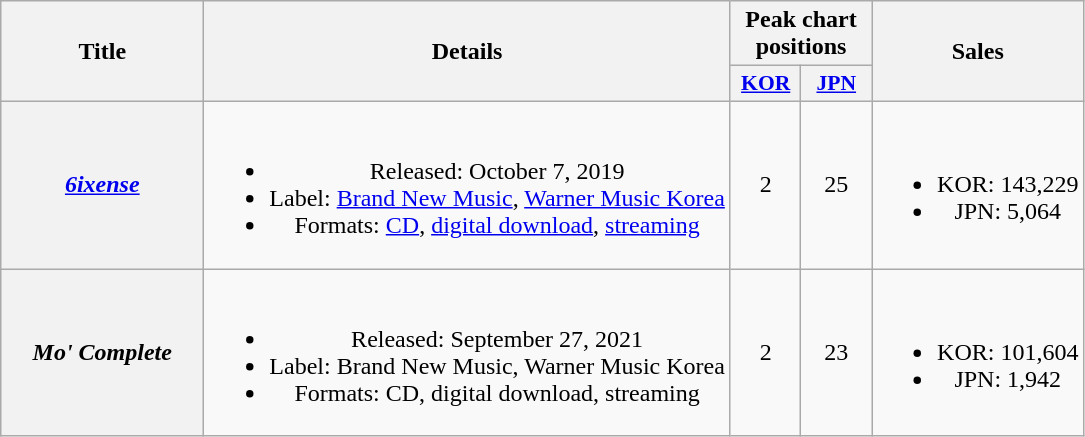<table class="wikitable plainrowheaders" style="text-align:center;">
<tr>
<th scope="col" rowspan="2" style="width:8em;">Title</th>
<th scope="col" rowspan="2">Details</th>
<th colspan="2">Peak chart<br>positions</th>
<th scope="col" rowspan="2">Sales</th>
</tr>
<tr>
<th scope="col" style="width:2.8em;font-size:90%;"><a href='#'>KOR</a><br></th>
<th scope="col" style="width:2.8em;font-size:90%;"><a href='#'>JPN</a><br></th>
</tr>
<tr>
<th scope="row"><em><a href='#'>6ixense</a></em></th>
<td><br><ul><li>Released: October 7, 2019</li><li>Label: <a href='#'>Brand New Music</a>, <a href='#'>Warner Music Korea</a></li><li>Formats: <a href='#'>CD</a>, <a href='#'>digital download</a>, <a href='#'>streaming</a></li></ul></td>
<td>2</td>
<td>25</td>
<td><br><ul><li>KOR: 143,229</li><li>JPN: 5,064 </li></ul></td>
</tr>
<tr>
<th scope="row"><em>Mo' Complete</em></th>
<td><br><ul><li>Released: September 27, 2021</li><li>Label: Brand New Music, Warner Music Korea</li><li>Formats: CD, digital download, streaming</li></ul></td>
<td>2</td>
<td>23</td>
<td><br><ul><li>KOR: 101,604</li><li>JPN: 1,942 </li></ul></td>
</tr>
</table>
